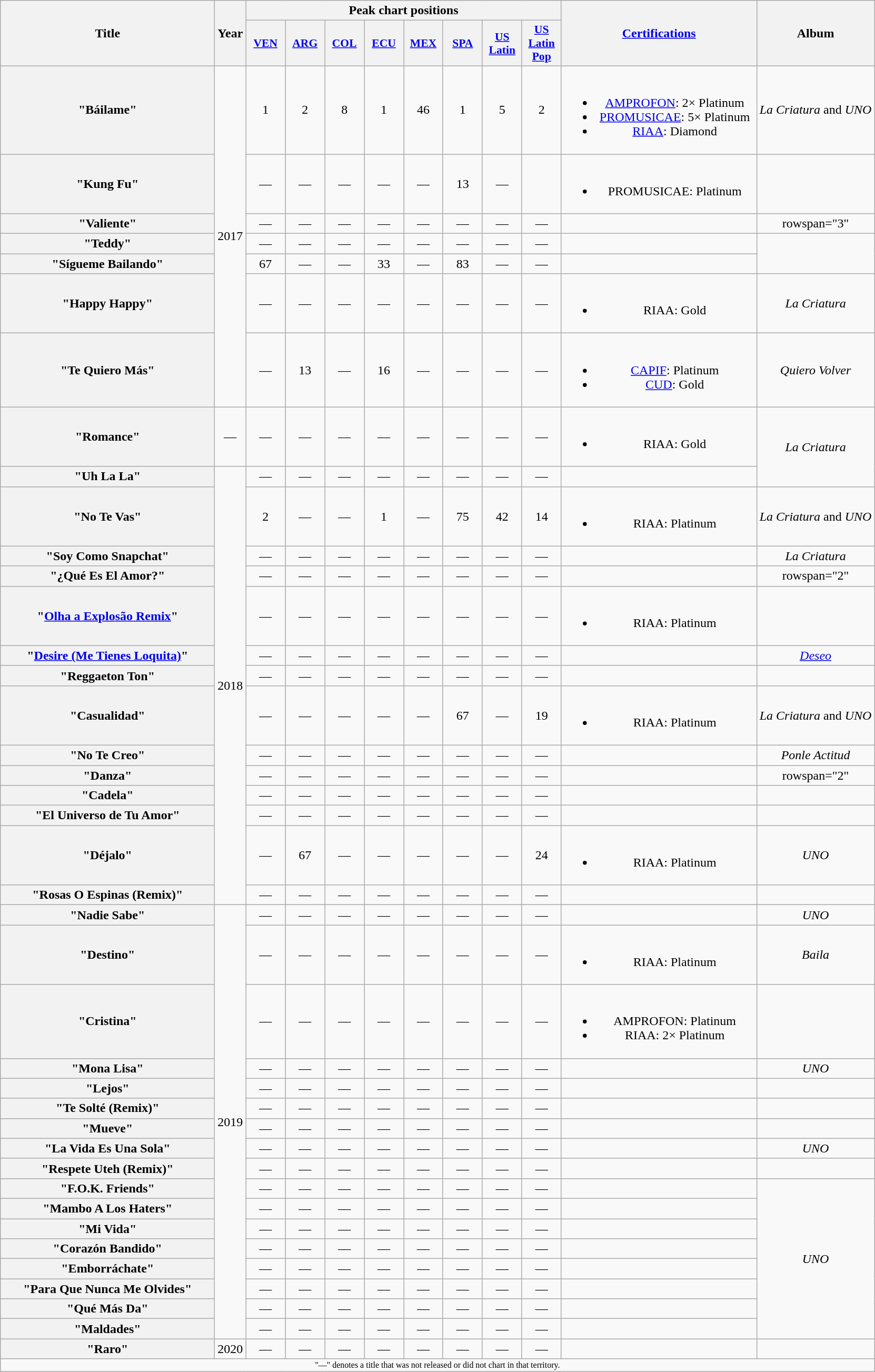<table class="wikitable plainrowheaders" style="text-align:center;">
<tr>
<th scope="col" rowspan="2" style="width:16.5em;">Title</th>
<th scope="col" rowspan="2" style="width:1em;">Year</th>
<th scope="col" colspan="8">Peak chart positions</th>
<th scope="col" rowspan="2" style="width:15em;"><a href='#'>Certifications</a></th>
<th scope="col" rowspan="2">Album</th>
</tr>
<tr>
<th scope="col" style="width:3em;font-size:90%;"><a href='#'>VEN</a><br></th>
<th scope="col" style="width:3em;font-size:90%;"><a href='#'>ARG</a><br></th>
<th scope="col" style="width:3em;font-size:90%;"><a href='#'>COL</a><br></th>
<th scope="col" style="width:3em;font-size:90%;"><a href='#'>ECU</a><br></th>
<th scope="col" style="width:3em;font-size:90%;"><a href='#'>MEX</a><br></th>
<th scope="col" style="width:3em;font-size:90%;"><a href='#'>SPA</a><br></th>
<th scope="col" style="width:3em;font-size:90%;"><a href='#'>US<br>Latin</a><br></th>
<th scope="col" style="width:3em;font-size:90%;"><a href='#'>US<br>Latin<br>Pop</a><br></th>
</tr>
<tr>
<th scope="row">"Báilame"<br></th>
<td rowspan="7">2017</td>
<td>1</td>
<td>2</td>
<td>8</td>
<td>1</td>
<td>46</td>
<td>1</td>
<td>5</td>
<td>2</td>
<td><br><ul><li><a href='#'>AMPROFON</a>: 2× Platinum</li><li><a href='#'>PROMUSICAE</a>: 5× Platinum</li><li><a href='#'>RIAA</a>: Diamond </li></ul></td>
<td><em>La Criatura</em> and <em>UNO</em></td>
</tr>
<tr>
<th scope="row">"Kung Fu"<br></th>
<td>—</td>
<td>—</td>
<td>—</td>
<td>—</td>
<td>—</td>
<td>13</td>
<td>—</td>
<td></td>
<td><br><ul><li>PROMUSICAE: Platinum</li></ul></td>
<td></td>
</tr>
<tr>
<th scope="row">"Valiente"<br></th>
<td>—</td>
<td>—</td>
<td>—</td>
<td>—</td>
<td>—</td>
<td>—</td>
<td>—</td>
<td>—</td>
<td></td>
<td>rowspan="3" </td>
</tr>
<tr>
<th scope="row">"Teddy"<br></th>
<td>—</td>
<td>—</td>
<td>—</td>
<td>—</td>
<td>—</td>
<td>—</td>
<td>—</td>
<td>—</td>
<td></td>
</tr>
<tr>
<th scope="row">"Sígueme Bailando"<br></th>
<td>67</td>
<td>—</td>
<td>—</td>
<td>33</td>
<td>—</td>
<td>83</td>
<td>—</td>
<td>—</td>
<td></td>
</tr>
<tr>
<th scope="row">"Happy Happy"<br></th>
<td>—</td>
<td>—</td>
<td>—</td>
<td>—</td>
<td>—</td>
<td>—</td>
<td>—</td>
<td>—</td>
<td><br><ul><li>RIAA: Gold </li></ul></td>
<td><em>La Criatura</em></td>
</tr>
<tr>
<th scope="row">"Te Quiero Más"<br></th>
<td>—</td>
<td>13</td>
<td>—</td>
<td>16</td>
<td>—</td>
<td>—</td>
<td>—</td>
<td>—</td>
<td><br><ul><li><a href='#'>CAPIF</a>: Platinum</li><li><a href='#'>CUD</a>: Gold</li></ul></td>
<td><em>Quiero Volver</em></td>
</tr>
<tr>
<th scope="row">"Romance"<br></th>
<td>—</td>
<td>—</td>
<td>—</td>
<td>—</td>
<td>—</td>
<td>—</td>
<td>—</td>
<td>—</td>
<td>—</td>
<td><br><ul><li>RIAA: Gold </li></ul></td>
<td rowspan="2"><em>La Criatura</em></td>
</tr>
<tr>
<th scope="row">"Uh La La"<br></th>
<td rowspan="14">2018</td>
<td>—</td>
<td>—</td>
<td>—</td>
<td>—</td>
<td>—</td>
<td>—</td>
<td>—</td>
<td>—</td>
<td></td>
</tr>
<tr>
<th scope="row">"No Te Vas"<br></th>
<td>2</td>
<td>—</td>
<td>—</td>
<td>1</td>
<td>—</td>
<td>75</td>
<td>42</td>
<td>14</td>
<td><br><ul><li>RIAA: Platinum </li></ul></td>
<td><em>La Criatura</em> and <em>UNO</em></td>
</tr>
<tr>
<th scope="row">"Soy Como Snapchat"<br></th>
<td>—</td>
<td>—</td>
<td>—</td>
<td>—</td>
<td>—</td>
<td>—</td>
<td>—</td>
<td>—</td>
<td></td>
<td><em>La Criatura</em></td>
</tr>
<tr>
<th scope="row">"¿Qué Es El Amor?"<br></th>
<td>—</td>
<td>—</td>
<td>—</td>
<td>—</td>
<td>—</td>
<td>—</td>
<td>—</td>
<td>—</td>
<td></td>
<td>rowspan="2" </td>
</tr>
<tr>
<th scope="row">"<a href='#'>Olha a Explosão Remix</a>"<br></th>
<td>—</td>
<td>—</td>
<td>—</td>
<td>—</td>
<td>—</td>
<td>—</td>
<td>—</td>
<td>—</td>
<td><br><ul><li>RIAA: Platinum </li></ul></td>
</tr>
<tr>
<th scope="row">"<a href='#'>Desire (Me Tienes Loquita)</a>"<br></th>
<td>—</td>
<td>—</td>
<td>—</td>
<td>—</td>
<td>—</td>
<td>—</td>
<td>—</td>
<td>—</td>
<td></td>
<td><em><a href='#'>Deseo</a></em></td>
</tr>
<tr>
<th scope="row">"Reggaeton Ton"<br></th>
<td>—</td>
<td>—</td>
<td>—</td>
<td>—</td>
<td>—</td>
<td>—</td>
<td>—</td>
<td>—</td>
<td></td>
<td></td>
</tr>
<tr>
<th scope="row">"Casualidad"<br></th>
<td>—</td>
<td>—</td>
<td>—</td>
<td>—</td>
<td>—</td>
<td>67</td>
<td>—</td>
<td>19</td>
<td><br><ul><li>RIAA: Platinum </li></ul></td>
<td><em>La Criatura</em> and <em>UNO</em></td>
</tr>
<tr>
<th scope="row">"No Te Creo"<br></th>
<td>—</td>
<td>—</td>
<td>—</td>
<td>—</td>
<td>—</td>
<td>—</td>
<td>—</td>
<td>—</td>
<td></td>
<td><em>Ponle Actitud</em></td>
</tr>
<tr>
<th scope="row">"Danza"</th>
<td>—</td>
<td>—</td>
<td>—</td>
<td>—</td>
<td>—</td>
<td>—</td>
<td>—</td>
<td>—</td>
<td></td>
<td>rowspan="2" </td>
</tr>
<tr>
<th scope="row">"Cadela"<br></th>
<td>—</td>
<td>—</td>
<td>—</td>
<td>—</td>
<td>—</td>
<td>—</td>
<td>—</td>
<td>—</td>
<td></td>
</tr>
<tr>
<th scope="row">"El Universo de Tu Amor"<br></th>
<td>—</td>
<td>—</td>
<td>—</td>
<td>—</td>
<td>—</td>
<td>—</td>
<td>—</td>
<td>—</td>
<td></td>
<td></td>
</tr>
<tr>
<th scope="row">"Déjalo"<br></th>
<td>—</td>
<td>67</td>
<td>—</td>
<td>—</td>
<td>—</td>
<td>—</td>
<td>—</td>
<td>24</td>
<td><br><ul><li>RIAA: Platinum </li></ul></td>
<td><em>UNO</em></td>
</tr>
<tr>
<th scope="row">"Rosas O Espinas (Remix)"<br></th>
<td>—</td>
<td>—</td>
<td>—</td>
<td>—</td>
<td>—</td>
<td>—</td>
<td>—</td>
<td>—</td>
<td></td>
<td></td>
</tr>
<tr>
<th scope="row">"Nadie Sabe"</th>
<td rowspan="17">2019</td>
<td>—</td>
<td>—</td>
<td>—</td>
<td>—</td>
<td>—</td>
<td>—</td>
<td>—</td>
<td>—</td>
<td></td>
<td><em>UNO</em></td>
</tr>
<tr>
<th scope="row">"Destino"<br></th>
<td>—</td>
<td>—</td>
<td>—</td>
<td>—</td>
<td>—</td>
<td>—</td>
<td>—</td>
<td>—</td>
<td><br><ul><li>RIAA: Platinum </li></ul></td>
<td><em>Baila</em></td>
</tr>
<tr>
<th scope="row">"Cristina"<br></th>
<td>—</td>
<td>—</td>
<td>—</td>
<td>—</td>
<td>—</td>
<td>—</td>
<td>—</td>
<td>—</td>
<td><br><ul><li>AMPROFON: Platinum</li><li>RIAA: 2× Platinum </li></ul></td>
</tr>
<tr>
<th scope="row">"Mona Lisa"<br></th>
<td>—</td>
<td>—</td>
<td>—</td>
<td>—</td>
<td>—</td>
<td>—</td>
<td>—</td>
<td>—</td>
<td></td>
<td><em>UNO</em></td>
</tr>
<tr>
<th scope="row">"Lejos"<br></th>
<td>—</td>
<td>—</td>
<td>—</td>
<td>—</td>
<td>—</td>
<td>—</td>
<td>—</td>
<td>—</td>
<td></td>
<td></td>
</tr>
<tr>
<th scope="row">"Te Solté (Remix)"<br></th>
<td>—</td>
<td>—</td>
<td>—</td>
<td>—</td>
<td>—</td>
<td>—</td>
<td>—</td>
<td>—</td>
<td></td>
<td></td>
</tr>
<tr>
<th scope="row">"Mueve"<br></th>
<td>—</td>
<td>—</td>
<td>—</td>
<td>—</td>
<td>—</td>
<td>—</td>
<td>—</td>
<td>—</td>
<td></td>
<td></td>
</tr>
<tr>
<th scope="row">"La Vida Es Una Sola"<br></th>
<td>—</td>
<td>—</td>
<td>—</td>
<td>—</td>
<td>—</td>
<td>—</td>
<td>—</td>
<td>—</td>
<td></td>
<td><em>UNO</em></td>
</tr>
<tr>
<th scope="row">"Respete Uteh (Remix)"<br></th>
<td>—</td>
<td>—</td>
<td>—</td>
<td>—</td>
<td>—</td>
<td>—</td>
<td>—</td>
<td>—</td>
<td></td>
<td></td>
</tr>
<tr>
<th scope="row">"F.O.K. Friends"</th>
<td>—</td>
<td>—</td>
<td>—</td>
<td>—</td>
<td>—</td>
<td>—</td>
<td>—</td>
<td>—</td>
<td></td>
<td rowspan="8"><em>UNO</em></td>
</tr>
<tr>
<th scope="row">"Mambo A Los Haters"</th>
<td>—</td>
<td>—</td>
<td>—</td>
<td>—</td>
<td>—</td>
<td>—</td>
<td>—</td>
<td>—</td>
<td></td>
</tr>
<tr>
<th scope="row">"Mi Vida"</th>
<td>—</td>
<td>—</td>
<td>—</td>
<td>—</td>
<td>—</td>
<td>—</td>
<td>—</td>
<td>—</td>
<td></td>
</tr>
<tr>
<th scope="row">"Corazón Bandido"</th>
<td>—</td>
<td>—</td>
<td>—</td>
<td>—</td>
<td>—</td>
<td>—</td>
<td>—</td>
<td>—</td>
<td></td>
</tr>
<tr>
<th scope="row">"Emborráchate"<br></th>
<td>—</td>
<td>—</td>
<td>—</td>
<td>—</td>
<td>—</td>
<td>—</td>
<td>—</td>
<td>—</td>
<td></td>
</tr>
<tr>
<th scope="row">"Para Que Nunca Me Olvides"</th>
<td>—</td>
<td>—</td>
<td>—</td>
<td>—</td>
<td>—</td>
<td>—</td>
<td>—</td>
<td>—</td>
<td></td>
</tr>
<tr>
<th scope="row">"Qué Más Da"</th>
<td>—</td>
<td>—</td>
<td>—</td>
<td>—</td>
<td>—</td>
<td>—</td>
<td>—</td>
<td>—</td>
<td></td>
</tr>
<tr>
<th scope="row">"Maldades"</th>
<td>—</td>
<td>—</td>
<td>—</td>
<td>—</td>
<td>—</td>
<td>—</td>
<td>—</td>
<td>—</td>
<td></td>
</tr>
<tr>
<th scope="row">"Raro"<br></th>
<td>2020</td>
<td>—</td>
<td>—</td>
<td>—</td>
<td>—</td>
<td>—</td>
<td>—</td>
<td>—</td>
<td>—</td>
<td></td>
<td></td>
</tr>
<tr>
<td colspan="14" style="text-align:center; font-size:8pt;">"—" denotes a title that was not released or did not chart in that territory.</td>
</tr>
</table>
